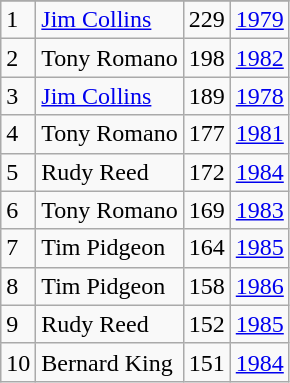<table class="wikitable">
<tr>
</tr>
<tr>
<td>1</td>
<td><a href='#'>Jim Collins</a></td>
<td>229</td>
<td><a href='#'>1979</a></td>
</tr>
<tr>
<td>2</td>
<td>Tony Romano</td>
<td>198</td>
<td><a href='#'>1982</a></td>
</tr>
<tr>
<td>3</td>
<td><a href='#'>Jim Collins</a></td>
<td>189</td>
<td><a href='#'>1978</a></td>
</tr>
<tr>
<td>4</td>
<td>Tony Romano</td>
<td>177</td>
<td><a href='#'>1981</a></td>
</tr>
<tr>
<td>5</td>
<td>Rudy Reed</td>
<td>172</td>
<td><a href='#'>1984</a></td>
</tr>
<tr>
<td>6</td>
<td>Tony Romano</td>
<td>169</td>
<td><a href='#'>1983</a></td>
</tr>
<tr>
<td>7</td>
<td>Tim Pidgeon</td>
<td>164</td>
<td><a href='#'>1985</a></td>
</tr>
<tr>
<td>8</td>
<td>Tim Pidgeon</td>
<td>158</td>
<td><a href='#'>1986</a></td>
</tr>
<tr>
<td>9</td>
<td>Rudy Reed</td>
<td>152</td>
<td><a href='#'>1985</a></td>
</tr>
<tr>
<td>10</td>
<td>Bernard King</td>
<td>151</td>
<td><a href='#'>1984</a></td>
</tr>
</table>
